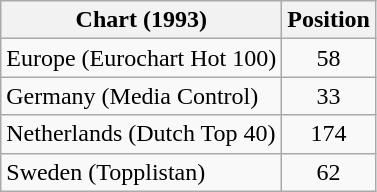<table class="wikitable sortable">
<tr>
<th>Chart (1993)</th>
<th>Position</th>
</tr>
<tr>
<td>Europe (Eurochart Hot 100)</td>
<td align="center">58</td>
</tr>
<tr>
<td>Germany (Media Control)</td>
<td align="center">33</td>
</tr>
<tr>
<td>Netherlands (Dutch Top 40)</td>
<td align="center">174</td>
</tr>
<tr>
<td>Sweden (Topplistan)</td>
<td align="center">62</td>
</tr>
</table>
